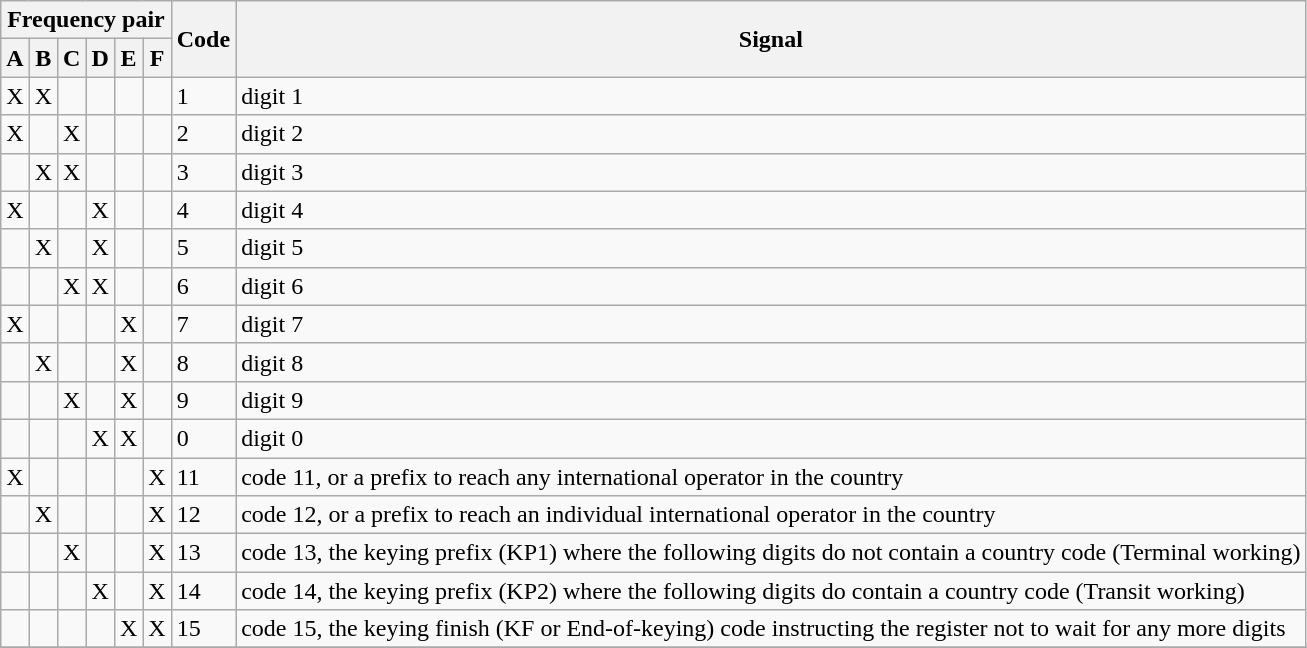<table class=wikitable>
<tr>
<th colspan=6>Frequency pair</th>
<th rowspan=2>Code</th>
<th rowspan=2>Signal</th>
</tr>
<tr>
<th>A</th>
<th>B</th>
<th>C</th>
<th>D</th>
<th>E</th>
<th>F</th>
</tr>
<tr>
<td>X</td>
<td>X</td>
<td></td>
<td></td>
<td></td>
<td></td>
<td>1</td>
<td>digit 1</td>
</tr>
<tr>
<td>X</td>
<td></td>
<td>X</td>
<td></td>
<td></td>
<td></td>
<td>2</td>
<td>digit 2</td>
</tr>
<tr>
<td></td>
<td>X</td>
<td>X</td>
<td></td>
<td></td>
<td></td>
<td>3</td>
<td>digit 3</td>
</tr>
<tr>
<td>X</td>
<td></td>
<td></td>
<td>X</td>
<td></td>
<td></td>
<td>4</td>
<td>digit 4</td>
</tr>
<tr>
<td></td>
<td>X</td>
<td></td>
<td>X</td>
<td></td>
<td></td>
<td>5</td>
<td>digit 5</td>
</tr>
<tr>
<td></td>
<td></td>
<td>X</td>
<td>X</td>
<td></td>
<td></td>
<td>6</td>
<td>digit 6</td>
</tr>
<tr>
<td>X</td>
<td></td>
<td></td>
<td></td>
<td>X</td>
<td></td>
<td>7</td>
<td>digit 7</td>
</tr>
<tr>
<td></td>
<td>X</td>
<td></td>
<td></td>
<td>X</td>
<td></td>
<td>8</td>
<td>digit 8</td>
</tr>
<tr>
<td></td>
<td></td>
<td>X</td>
<td></td>
<td>X</td>
<td></td>
<td>9</td>
<td>digit 9</td>
</tr>
<tr>
<td></td>
<td></td>
<td></td>
<td>X</td>
<td>X</td>
<td></td>
<td>0</td>
<td>digit 0</td>
</tr>
<tr>
<td>X</td>
<td></td>
<td></td>
<td></td>
<td></td>
<td>X</td>
<td>11</td>
<td>code 11, or a prefix to reach any international operator in the country</td>
</tr>
<tr>
<td></td>
<td>X</td>
<td></td>
<td></td>
<td></td>
<td>X</td>
<td>12</td>
<td>code 12, or a prefix to reach an individual international operator in the country</td>
</tr>
<tr>
<td></td>
<td></td>
<td>X</td>
<td></td>
<td></td>
<td>X</td>
<td>13</td>
<td>code 13, the keying prefix (KP1) where the following digits do not contain a country code (Terminal working)</td>
</tr>
<tr>
<td></td>
<td></td>
<td></td>
<td>X</td>
<td></td>
<td>X</td>
<td>14</td>
<td>code 14, the keying prefix (KP2) where the following digits do contain a country code (Transit working)</td>
</tr>
<tr>
<td></td>
<td></td>
<td></td>
<td></td>
<td>X</td>
<td>X</td>
<td>15</td>
<td>code 15, the keying finish (KF or End-of-keying) code instructing the register not to wait for any more digits</td>
</tr>
<tr>
</tr>
</table>
